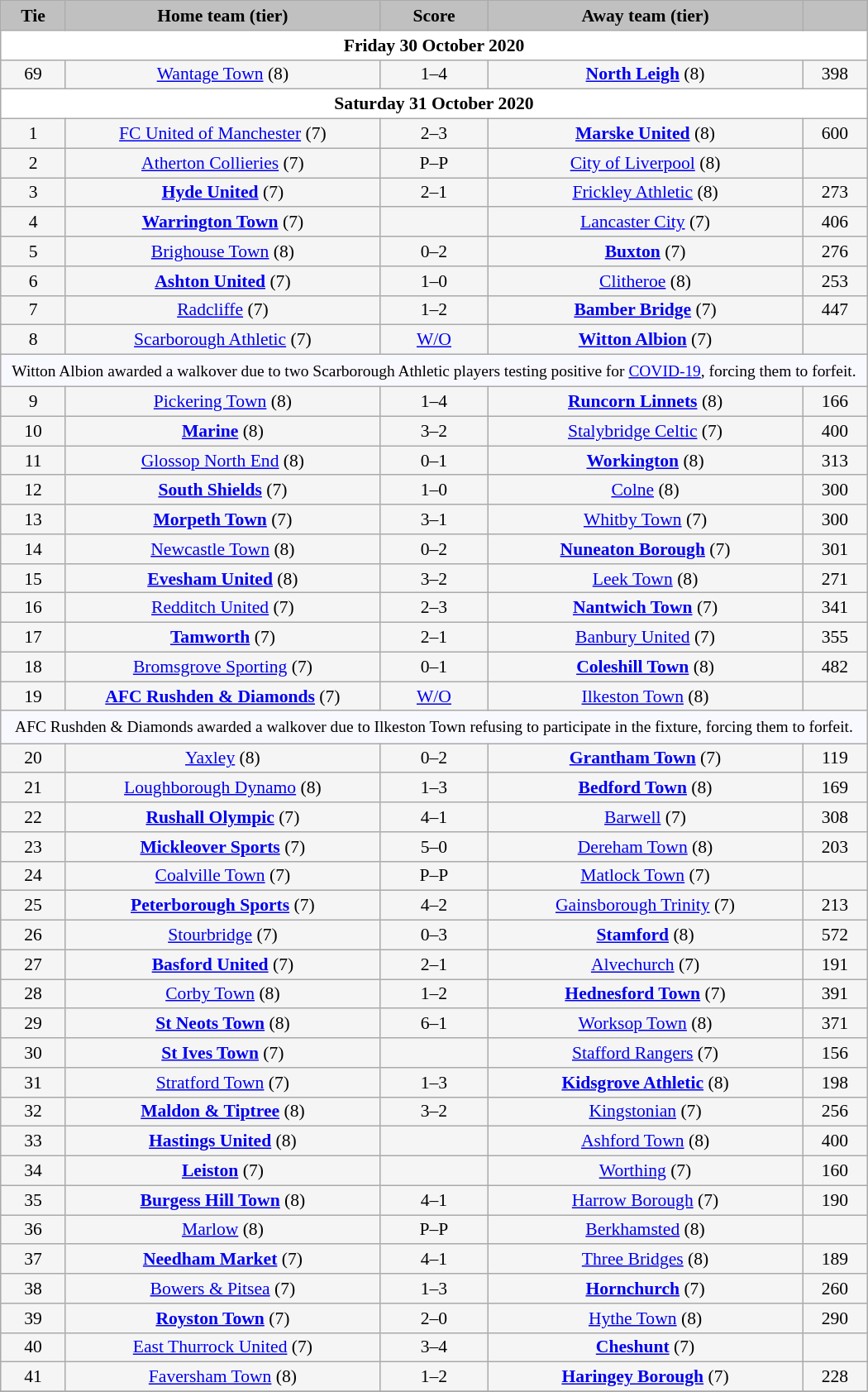<table class="wikitable" style="width: 700px; background:WhiteSmoke; text-align:center; font-size:90%">
<tr>
<td scope="col" style="width:  7.50%; background:silver;"><strong>Tie</strong></td>
<td scope="col" style="width: 36.25%; background:silver;"><strong>Home team (tier)</strong></td>
<td scope="col" style="width: 12.50%; background:silver;"><strong>Score</strong></td>
<td scope="col" style="width: 36.25%; background:silver;"><strong>Away team (tier)</strong></td>
<td scope="col" style="width:  7.50%; background:silver;"><strong></strong></td>
</tr>
<tr>
<td colspan="5" style= background:White><strong>Friday 30 October 2020</strong></td>
</tr>
<tr>
<td>69</td>
<td><a href='#'>Wantage Town</a> (8)</td>
<td>1–4</td>
<td><strong><a href='#'>North Leigh</a></strong> (8)</td>
<td>398</td>
</tr>
<tr>
<td colspan="5" style= background:White><strong>Saturday 31 October 2020</strong></td>
</tr>
<tr>
<td>1</td>
<td><a href='#'>FC United of Manchester</a> (7)</td>
<td>2–3</td>
<td><strong><a href='#'>Marske United</a></strong> (8)</td>
<td>600</td>
</tr>
<tr>
<td>2</td>
<td><a href='#'>Atherton Collieries</a> (7)</td>
<td>P–P</td>
<td><a href='#'>City of Liverpool</a> (8)</td>
<td></td>
</tr>
<tr>
<td>3</td>
<td><strong><a href='#'>Hyde United</a></strong> (7)</td>
<td>2–1</td>
<td><a href='#'>Frickley Athletic</a> (8)</td>
<td>273</td>
</tr>
<tr>
<td>4</td>
<td><strong><a href='#'>Warrington Town</a></strong> (7)</td>
<td></td>
<td><a href='#'>Lancaster City</a> (7)</td>
<td>406</td>
</tr>
<tr>
<td>5</td>
<td><a href='#'>Brighouse Town</a> (8)</td>
<td>0–2</td>
<td><strong><a href='#'>Buxton</a></strong> (7)</td>
<td>276</td>
</tr>
<tr>
<td>6</td>
<td><strong><a href='#'>Ashton United</a></strong> (7)</td>
<td>1–0</td>
<td><a href='#'>Clitheroe</a> (8)</td>
<td>253</td>
</tr>
<tr>
<td>7</td>
<td><a href='#'>Radcliffe</a> (7)</td>
<td>1–2</td>
<td><strong><a href='#'>Bamber Bridge</a></strong> (7)</td>
<td>447</td>
</tr>
<tr>
<td>8</td>
<td><a href='#'>Scarborough Athletic</a> (7)</td>
<td><a href='#'>W/O</a></td>
<td><strong><a href='#'>Witton Albion</a></strong> (7)</td>
<td></td>
</tr>
<tr>
<td colspan="5" style="background:GhostWhite; height:20px; text-align:center; font-size:90%">Witton Albion awarded a walkover due to two Scarborough Athletic players testing positive for <a href='#'>COVID-19</a>, forcing them to forfeit.</td>
</tr>
<tr>
<td>9</td>
<td><a href='#'>Pickering Town</a> (8)</td>
<td>1–4</td>
<td><strong><a href='#'>Runcorn Linnets</a></strong> (8)</td>
<td>166</td>
</tr>
<tr>
<td>10</td>
<td><strong><a href='#'>Marine</a></strong> (8)</td>
<td>3–2</td>
<td><a href='#'>Stalybridge Celtic</a> (7)</td>
<td>400</td>
</tr>
<tr>
<td>11</td>
<td><a href='#'>Glossop North End</a> (8)</td>
<td>0–1</td>
<td><strong><a href='#'>Workington</a></strong> (8)</td>
<td>313</td>
</tr>
<tr>
<td>12</td>
<td><strong><a href='#'>South Shields</a></strong> (7)</td>
<td>1–0</td>
<td><a href='#'>Colne</a> (8)</td>
<td>300</td>
</tr>
<tr>
<td>13</td>
<td><strong><a href='#'>Morpeth Town</a></strong> (7)</td>
<td>3–1</td>
<td><a href='#'>Whitby Town</a> (7)</td>
<td>300</td>
</tr>
<tr>
<td>14</td>
<td><a href='#'>Newcastle Town</a> (8)</td>
<td>0–2</td>
<td><strong><a href='#'>Nuneaton Borough</a></strong> (7)</td>
<td>301</td>
</tr>
<tr>
<td>15</td>
<td><strong><a href='#'>Evesham United</a></strong> (8)</td>
<td>3–2</td>
<td><a href='#'>Leek Town</a> (8)</td>
<td>271</td>
</tr>
<tr>
<td>16</td>
<td><a href='#'>Redditch United</a> (7)</td>
<td>2–3</td>
<td><strong><a href='#'>Nantwich Town</a></strong> (7)</td>
<td>341</td>
</tr>
<tr>
<td>17</td>
<td><strong><a href='#'>Tamworth</a></strong> (7)</td>
<td>2–1</td>
<td><a href='#'>Banbury United</a> (7)</td>
<td>355</td>
</tr>
<tr>
<td>18</td>
<td><a href='#'>Bromsgrove Sporting</a> (7)</td>
<td>0–1</td>
<td><strong><a href='#'>Coleshill Town</a></strong> (8)</td>
<td>482</td>
</tr>
<tr>
<td>19</td>
<td><strong><a href='#'>AFC Rushden & Diamonds</a></strong> (7)</td>
<td><a href='#'>W/O</a></td>
<td><a href='#'>Ilkeston Town</a> (8)</td>
<td></td>
</tr>
<tr>
<td colspan="5" style="background:GhostWhite; height:20px; text-align:center; font-size:90%">AFC Rushden & Diamonds awarded a walkover due to Ilkeston Town refusing to participate in the fixture, forcing them to forfeit.</td>
</tr>
<tr>
<td>20</td>
<td><a href='#'>Yaxley</a> (8)</td>
<td>0–2</td>
<td><strong><a href='#'>Grantham Town</a></strong> (7)</td>
<td>119</td>
</tr>
<tr>
<td>21</td>
<td><a href='#'>Loughborough Dynamo</a> (8)</td>
<td>1–3</td>
<td><strong><a href='#'>Bedford Town</a></strong> (8)</td>
<td>169</td>
</tr>
<tr>
<td>22</td>
<td><strong><a href='#'>Rushall Olympic</a></strong> (7)</td>
<td>4–1</td>
<td><a href='#'>Barwell</a> (7)</td>
<td>308</td>
</tr>
<tr>
<td>23</td>
<td><strong><a href='#'>Mickleover Sports</a></strong> (7)</td>
<td>5–0</td>
<td><a href='#'>Dereham Town</a> (8)</td>
<td>203</td>
</tr>
<tr>
<td>24</td>
<td><a href='#'>Coalville Town</a> (7)</td>
<td>P–P</td>
<td><a href='#'>Matlock Town</a> (7)</td>
<td></td>
</tr>
<tr>
<td>25</td>
<td><strong><a href='#'>Peterborough Sports</a></strong> (7)</td>
<td>4–2</td>
<td><a href='#'>Gainsborough Trinity</a> (7)</td>
<td>213</td>
</tr>
<tr>
<td>26</td>
<td><a href='#'>Stourbridge</a> (7)</td>
<td>0–3</td>
<td><strong><a href='#'>Stamford</a></strong> (8)</td>
<td>572</td>
</tr>
<tr>
<td>27</td>
<td><strong><a href='#'>Basford United</a></strong> (7)</td>
<td>2–1</td>
<td><a href='#'>Alvechurch</a> (7)</td>
<td>191</td>
</tr>
<tr>
<td>28</td>
<td><a href='#'>Corby Town</a> (8)</td>
<td>1–2</td>
<td><strong><a href='#'>Hednesford Town</a></strong> (7)</td>
<td>391</td>
</tr>
<tr>
<td>29</td>
<td><strong><a href='#'>St Neots Town</a></strong> (8)</td>
<td>6–1</td>
<td><a href='#'>Worksop Town</a> (8)</td>
<td>371</td>
</tr>
<tr>
<td>30</td>
<td><strong><a href='#'>St Ives Town</a></strong> (7)</td>
<td></td>
<td><a href='#'>Stafford Rangers</a> (7)</td>
<td>156</td>
</tr>
<tr>
<td>31</td>
<td><a href='#'>Stratford Town</a> (7)</td>
<td>1–3</td>
<td><strong><a href='#'>Kidsgrove Athletic</a></strong> (8)</td>
<td>198</td>
</tr>
<tr>
<td>32</td>
<td><strong><a href='#'>Maldon & Tiptree</a></strong> (8)</td>
<td>3–2</td>
<td><a href='#'>Kingstonian</a> (7)</td>
<td>256</td>
</tr>
<tr>
<td>33</td>
<td><strong><a href='#'>Hastings United</a></strong> (8)</td>
<td></td>
<td><a href='#'>Ashford Town</a> (8)</td>
<td>400</td>
</tr>
<tr>
<td>34</td>
<td><strong><a href='#'>Leiston</a></strong> (7)</td>
<td></td>
<td><a href='#'>Worthing</a> (7)</td>
<td>160</td>
</tr>
<tr>
<td>35</td>
<td><strong><a href='#'>Burgess Hill Town</a></strong> (8)</td>
<td>4–1</td>
<td><a href='#'>Harrow Borough</a> (7)</td>
<td>190</td>
</tr>
<tr>
<td>36</td>
<td><a href='#'>Marlow</a> (8)</td>
<td>P–P</td>
<td><a href='#'>Berkhamsted</a> (8)</td>
<td></td>
</tr>
<tr>
<td>37</td>
<td><strong><a href='#'>Needham Market</a></strong> (7)</td>
<td>4–1</td>
<td><a href='#'>Three Bridges</a> (8)</td>
<td>189</td>
</tr>
<tr>
<td>38</td>
<td><a href='#'>Bowers & Pitsea</a> (7)</td>
<td>1–3</td>
<td><strong><a href='#'>Hornchurch</a></strong> (7)</td>
<td>260</td>
</tr>
<tr>
<td>39</td>
<td><strong><a href='#'>Royston Town</a></strong> (7)</td>
<td>2–0</td>
<td><a href='#'>Hythe Town</a> (8)</td>
<td>290</td>
</tr>
<tr>
<td>40</td>
<td><a href='#'>East Thurrock United</a> (7)</td>
<td>3–4</td>
<td><strong><a href='#'>Cheshunt</a></strong> (7)</td>
<td></td>
</tr>
<tr>
<td>41</td>
<td><a href='#'>Faversham Town</a> (8)</td>
<td>1–2</td>
<td><strong><a href='#'>Haringey Borough</a></strong> (7)</td>
<td>228</td>
</tr>
<tr>
</tr>
</table>
